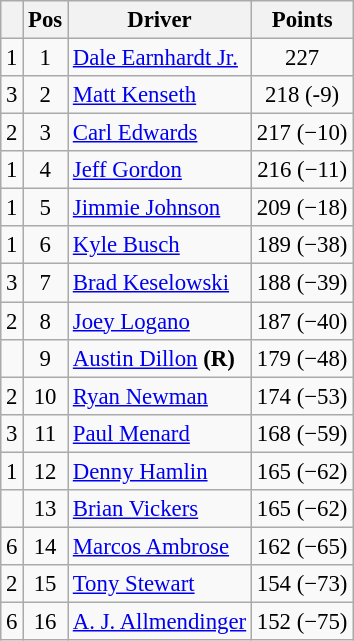<table class="wikitable" style="font-size: 95%;">
<tr>
<th></th>
<th>Pos</th>
<th>Driver</th>
<th>Points</th>
</tr>
<tr>
<td align="left"> 1</td>
<td style="text-align:center;">1</td>
<td><a href='#'>Dale Earnhardt Jr.</a></td>
<td style="text-align:center;">227</td>
</tr>
<tr>
<td align="left"> 3</td>
<td style="text-align:center;">2</td>
<td><a href='#'>Matt Kenseth</a></td>
<td style="text-align:center;">218 (-9)</td>
</tr>
<tr>
<td align="left"> 2</td>
<td style="text-align:center;">3</td>
<td><a href='#'>Carl Edwards</a></td>
<td style="text-align:center;">217 (−10)</td>
</tr>
<tr>
<td align="left"> 1</td>
<td style="text-align:center;">4</td>
<td><a href='#'>Jeff Gordon</a></td>
<td style="text-align:center;">216 (−11)</td>
</tr>
<tr>
<td align="left"> 1</td>
<td style="text-align:center;">5</td>
<td><a href='#'>Jimmie Johnson</a></td>
<td style="text-align:center;">209 (−18)</td>
</tr>
<tr>
<td align="left"> 1</td>
<td style="text-align:center;">6</td>
<td><a href='#'>Kyle Busch</a></td>
<td style="text-align:center;">189 (−38)</td>
</tr>
<tr>
<td align="left"> 3</td>
<td style="text-align:center;">7</td>
<td><a href='#'>Brad Keselowski</a></td>
<td style="text-align:center;">188 (−39)</td>
</tr>
<tr>
<td align="left"> 2</td>
<td style="text-align:center;">8</td>
<td><a href='#'>Joey Logano</a></td>
<td style="text-align:center;">187 (−40)</td>
</tr>
<tr>
<td align="left"></td>
<td style="text-align:center;">9</td>
<td><a href='#'>Austin Dillon</a> <strong>(R)</strong></td>
<td style="text-align:center;">179 (−48)</td>
</tr>
<tr>
<td align="left"> 2</td>
<td style="text-align:center;">10</td>
<td><a href='#'>Ryan Newman</a></td>
<td style="text-align:center;">174 (−53)</td>
</tr>
<tr>
<td align="left"> 3</td>
<td style="text-align:center;">11</td>
<td><a href='#'>Paul Menard</a></td>
<td style="text-align:center;">168 (−59)</td>
</tr>
<tr>
<td align="left"> 1</td>
<td style="text-align:center;">12</td>
<td><a href='#'>Denny Hamlin</a></td>
<td style="text-align:center;">165 (−62)</td>
</tr>
<tr>
<td align="left"></td>
<td style="text-align:center;">13</td>
<td><a href='#'>Brian Vickers</a></td>
<td style="text-align:center;">165 (−62)</td>
</tr>
<tr>
<td align="left"> 6</td>
<td style="text-align:center;">14</td>
<td><a href='#'>Marcos Ambrose</a></td>
<td style="text-align:center;">162 (−65)</td>
</tr>
<tr>
<td align="left"> 2</td>
<td style="text-align:center;">15</td>
<td><a href='#'>Tony Stewart</a></td>
<td style="text-align:center;">154 (−73)</td>
</tr>
<tr>
<td align="left"> 6</td>
<td style="text-align:center;">16</td>
<td><a href='#'>A. J. Allmendinger</a></td>
<td style="text-align:center;">152 (−75)</td>
</tr>
</table>
